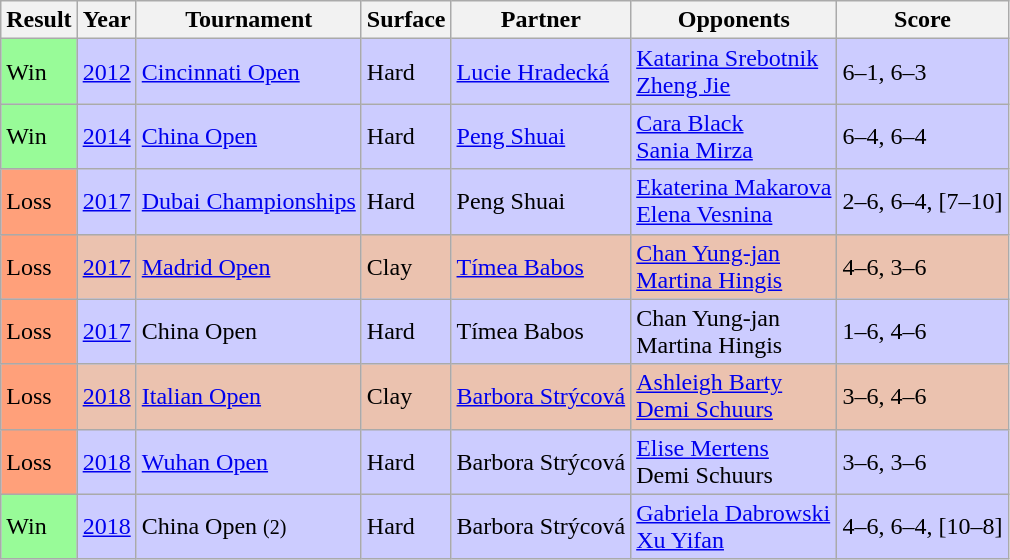<table class="sortable wikitable">
<tr>
<th>Result</th>
<th>Year</th>
<th>Tournament</th>
<th>Surface</th>
<th>Partner</th>
<th>Opponents</th>
<th class="unsortable">Score</th>
</tr>
<tr style="background:#ccf;">
<td bgcolor=98FB98>Win</td>
<td><a href='#'>2012</a></td>
<td><a href='#'>Cincinnati Open</a></td>
<td>Hard</td>
<td> <a href='#'>Lucie Hradecká</a></td>
<td> <a href='#'>Katarina Srebotnik</a> <br>  <a href='#'>Zheng Jie</a></td>
<td>6–1, 6–3</td>
</tr>
<tr style="background:#ccf;">
<td bgcolor=98FB98>Win</td>
<td><a href='#'>2014</a></td>
<td><a href='#'>China Open</a></td>
<td>Hard</td>
<td> <a href='#'>Peng Shuai</a></td>
<td> <a href='#'>Cara Black</a> <br>  <a href='#'>Sania Mirza</a></td>
<td>6–4, 6–4</td>
</tr>
<tr style="background:#ccf;">
<td bgcolor=FFA07A>Loss</td>
<td><a href='#'>2017</a></td>
<td><a href='#'>Dubai Championships</a></td>
<td>Hard</td>
<td> Peng Shuai</td>
<td> <a href='#'>Ekaterina Makarova</a> <br>  <a href='#'>Elena Vesnina</a></td>
<td>2–6, 6–4, [7–10]</td>
</tr>
<tr style="background:#ebc2af;">
<td bgcolor=FFA07A>Loss</td>
<td><a href='#'>2017</a></td>
<td><a href='#'>Madrid Open</a></td>
<td>Clay</td>
<td> <a href='#'>Tímea Babos</a></td>
<td> <a href='#'>Chan Yung-jan</a> <br>  <a href='#'>Martina Hingis</a></td>
<td>4–6, 3–6</td>
</tr>
<tr style="background:#ccf;">
<td style="background:#ffa07a;">Loss</td>
<td><a href='#'>2017</a></td>
<td>China Open</td>
<td>Hard</td>
<td> Tímea Babos</td>
<td> Chan Yung-jan <br>  Martina Hingis</td>
<td>1–6, 4–6</td>
</tr>
<tr style="background:#ebc2af;">
<td bgcolor=FFA07A>Loss</td>
<td><a href='#'>2018</a></td>
<td><a href='#'>Italian Open</a></td>
<td>Clay</td>
<td> <a href='#'>Barbora Strýcová</a></td>
<td> <a href='#'>Ashleigh Barty</a> <br>  <a href='#'>Demi Schuurs</a></td>
<td>3–6, 4–6</td>
</tr>
<tr style="background:#ccf;">
<td bgcolor=FFA07A>Loss</td>
<td><a href='#'>2018</a></td>
<td><a href='#'>Wuhan Open</a></td>
<td>Hard</td>
<td> Barbora Strýcová</td>
<td> <a href='#'>Elise Mertens</a> <br>  Demi Schuurs</td>
<td>3–6, 3–6</td>
</tr>
<tr style="background:#ccf;">
<td style="background:#98fb98;">Win</td>
<td><a href='#'>2018</a></td>
<td>China Open <small>(2)</small></td>
<td>Hard</td>
<td> Barbora Strýcová</td>
<td> <a href='#'>Gabriela Dabrowski</a> <br>  <a href='#'>Xu Yifan</a></td>
<td>4–6, 6–4, [10–8]</td>
</tr>
</table>
